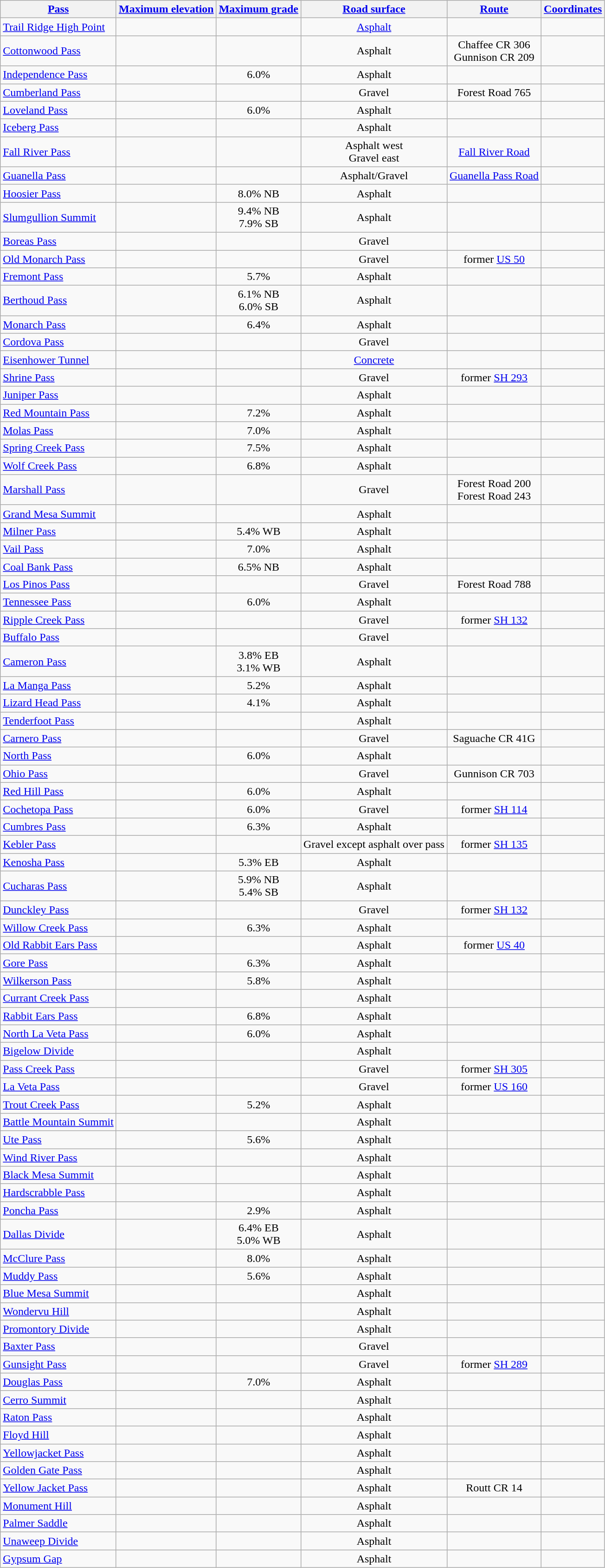<table class="wikitable sortable">
<tr>
<th><a href='#'>Pass</a></th>
<th><a href='#'>Maximum elevation</a></th>
<th><a href='#'>Maximum grade</a></th>
<th><a href='#'>Road surface</a></th>
<th><a href='#'>Route</a></th>
<th><a href='#'>Coordinates</a></th>
</tr>
<tr>
<td><a href='#'>Trail Ridge High Point</a></td>
<td align=center></td>
<td align=center></td>
<td align=center><a href='#'>Asphalt</a></td>
<td align=center></td>
<td></td>
</tr>
<tr>
<td><a href='#'>Cottonwood Pass</a></td>
<td align=center></td>
<td></td>
<td align=center>Asphalt</td>
<td align=center>Chaffee CR 306<br>Gunnison CR 209</td>
<td></td>
</tr>
<tr>
<td><a href='#'>Independence Pass</a></td>
<td align=center></td>
<td align=center>6.0%</td>
<td align=center>Asphalt</td>
<td align=center></td>
<td></td>
</tr>
<tr>
<td><a href='#'>Cumberland Pass</a></td>
<td align=center></td>
<td></td>
<td align=center>Gravel</td>
<td align=center>Forest Road 765</td>
<td></td>
</tr>
<tr>
<td><a href='#'>Loveland Pass</a></td>
<td align=center></td>
<td align=center>6.0%</td>
<td align=center>Asphalt</td>
<td align=center></td>
<td></td>
</tr>
<tr>
<td><a href='#'>Iceberg Pass</a></td>
<td align=center></td>
<td></td>
<td align=center>Asphalt</td>
<td align=center></td>
<td></td>
</tr>
<tr>
<td><a href='#'>Fall River Pass</a></td>
<td align=center></td>
<td></td>
<td align=center>Asphalt west<br>Gravel east</td>
<td align=center><a href='#'>Fall River Road</a></td>
<td></td>
</tr>
<tr>
<td><a href='#'>Guanella Pass</a></td>
<td align=center></td>
<td></td>
<td align=center>Asphalt/Gravel</td>
<td align=center><a href='#'>Guanella Pass Road</a></td>
<td></td>
</tr>
<tr>
<td><a href='#'>Hoosier Pass</a></td>
<td align=center></td>
<td align=center>8.0% NB</td>
<td align=center>Asphalt</td>
<td align=center></td>
<td></td>
</tr>
<tr>
<td><a href='#'>Slumgullion Summit</a></td>
<td align=center></td>
<td align=center>9.4% NB<br>7.9% SB</td>
<td align=center>Asphalt</td>
<td align=center></td>
<td></td>
</tr>
<tr>
<td><a href='#'>Boreas Pass</a></td>
<td align=center></td>
<td></td>
<td align=center>Gravel</td>
<td></td>
<td></td>
</tr>
<tr>
<td><a href='#'>Old Monarch Pass</a></td>
<td align=center></td>
<td></td>
<td align=center>Gravel</td>
<td align=center>former <a href='#'>US 50</a></td>
<td></td>
</tr>
<tr>
<td><a href='#'>Fremont Pass</a></td>
<td align=center></td>
<td align=center>5.7%</td>
<td align=center>Asphalt</td>
<td align=center></td>
<td></td>
</tr>
<tr>
<td><a href='#'>Berthoud Pass</a></td>
<td align=center></td>
<td align=center>6.1% NB<br>6.0% SB</td>
<td align=center>Asphalt</td>
<td align=center></td>
<td></td>
</tr>
<tr>
<td><a href='#'>Monarch Pass</a></td>
<td align=center></td>
<td align=center>6.4%</td>
<td align=center>Asphalt</td>
<td align=center></td>
<td></td>
</tr>
<tr>
<td><a href='#'>Cordova Pass</a></td>
<td align=center></td>
<td></td>
<td align=center>Gravel</td>
<td></td>
<td></td>
</tr>
<tr>
<td><a href='#'>Eisenhower Tunnel</a></td>
<td align=center></td>
<td align=center></td>
<td align=center><a href='#'>Concrete</a></td>
<td align=center></td>
<td></td>
</tr>
<tr>
<td><a href='#'>Shrine Pass</a></td>
<td align=center></td>
<td></td>
<td align=center>Gravel</td>
<td align=center>former <a href='#'>SH 293</a></td>
<td></td>
</tr>
<tr>
<td><a href='#'>Juniper Pass</a></td>
<td align=center></td>
<td></td>
<td align=center>Asphalt</td>
<td align=center></td>
<td></td>
</tr>
<tr>
<td><a href='#'>Red Mountain Pass</a></td>
<td align=center></td>
<td align=center>7.2%</td>
<td align=center>Asphalt</td>
<td align=center></td>
<td></td>
</tr>
<tr>
<td><a href='#'>Molas Pass</a></td>
<td align=center></td>
<td align=center>7.0%</td>
<td align=center>Asphalt</td>
<td align=center></td>
<td></td>
</tr>
<tr>
<td><a href='#'>Spring Creek Pass</a></td>
<td align=center></td>
<td align=center>7.5%</td>
<td align=center>Asphalt</td>
<td align=center></td>
<td></td>
</tr>
<tr>
<td><a href='#'>Wolf Creek Pass</a></td>
<td align=center></td>
<td align=center>6.8%</td>
<td align=center>Asphalt</td>
<td align=center></td>
<td></td>
</tr>
<tr>
<td><a href='#'>Marshall Pass</a></td>
<td align=center></td>
<td></td>
<td align=center>Gravel</td>
<td align=center>Forest Road 200<br>Forest Road 243</td>
<td></td>
</tr>
<tr>
<td><a href='#'>Grand Mesa Summit</a></td>
<td align=center></td>
<td align=center></td>
<td align=center>Asphalt</td>
<td align=center></td>
<td></td>
</tr>
<tr>
<td><a href='#'>Milner Pass</a></td>
<td align=center></td>
<td align=center>5.4% WB</td>
<td align=center>Asphalt</td>
<td align=center></td>
<td></td>
</tr>
<tr>
<td><a href='#'>Vail Pass</a></td>
<td align=center></td>
<td align=center>7.0%</td>
<td align=center>Asphalt</td>
<td align=center></td>
<td></td>
</tr>
<tr>
<td><a href='#'>Coal Bank Pass</a></td>
<td align=center></td>
<td align=center>6.5% NB</td>
<td align=center>Asphalt</td>
<td align=center></td>
<td></td>
</tr>
<tr>
<td><a href='#'>Los Pinos Pass</a></td>
<td align=center></td>
<td align=center></td>
<td align=center>Gravel</td>
<td align=center>Forest Road 788</td>
<td></td>
</tr>
<tr>
<td><a href='#'>Tennessee Pass</a></td>
<td align=center></td>
<td align=center>6.0%</td>
<td align=center>Asphalt</td>
<td align=center></td>
<td></td>
</tr>
<tr>
<td><a href='#'>Ripple Creek Pass</a></td>
<td align=center></td>
<td></td>
<td align=center>Gravel</td>
<td align=center>former <a href='#'>SH 132</a></td>
<td></td>
</tr>
<tr>
<td><a href='#'>Buffalo Pass</a></td>
<td align=center></td>
<td></td>
<td align=center>Gravel</td>
<td></td>
<td></td>
</tr>
<tr>
<td><a href='#'>Cameron Pass</a></td>
<td align=center></td>
<td align=center>3.8% EB<br>3.1% WB</td>
<td align=center>Asphalt</td>
<td align=center></td>
<td></td>
</tr>
<tr>
<td><a href='#'>La Manga Pass</a></td>
<td align=center></td>
<td align=center>5.2%</td>
<td align=center>Asphalt</td>
<td align=center></td>
<td></td>
</tr>
<tr>
<td><a href='#'>Lizard Head Pass</a></td>
<td align=center></td>
<td align=center>4.1%</td>
<td align=center>Asphalt</td>
<td align=center></td>
<td></td>
</tr>
<tr>
<td><a href='#'>Tenderfoot Pass</a></td>
<td align=center></td>
<td align=center></td>
<td align=center>Asphalt</td>
<td align=center></td>
<td></td>
</tr>
<tr>
<td><a href='#'>Carnero Pass</a></td>
<td align=center></td>
<td align=center></td>
<td align=center>Gravel</td>
<td align=center>Saguache CR 41G</td>
<td></td>
</tr>
<tr>
<td><a href='#'>North Pass</a></td>
<td align=center></td>
<td align=center>6.0%</td>
<td align=center>Asphalt</td>
<td align=center></td>
<td></td>
</tr>
<tr>
<td><a href='#'>Ohio Pass</a></td>
<td align=center></td>
<td></td>
<td align=center>Gravel</td>
<td align=center>Gunnison CR 703</td>
<td></td>
</tr>
<tr>
<td><a href='#'>Red Hill Pass</a></td>
<td align=center></td>
<td align=center>6.0%</td>
<td align=center>Asphalt</td>
<td align=center></td>
<td></td>
</tr>
<tr>
<td><a href='#'>Cochetopa Pass</a></td>
<td align=center></td>
<td align=center>6.0%</td>
<td align=center>Gravel</td>
<td align=center>former <a href='#'>SH 114</a></td>
<td></td>
</tr>
<tr>
<td><a href='#'>Cumbres Pass</a></td>
<td align=center></td>
<td align=center>6.3%</td>
<td align=center>Asphalt</td>
<td align=center></td>
<td></td>
</tr>
<tr>
<td><a href='#'>Kebler Pass</a></td>
<td align=center></td>
<td></td>
<td align=center>Gravel except asphalt over pass</td>
<td align=center>former <a href='#'>SH 135</a></td>
<td></td>
</tr>
<tr>
<td><a href='#'>Kenosha Pass</a></td>
<td align=center></td>
<td align=center>5.3% EB</td>
<td align=center>Asphalt</td>
<td align=center></td>
<td></td>
</tr>
<tr>
<td><a href='#'>Cucharas Pass</a></td>
<td align=center></td>
<td align=center>5.9% NB<br>5.4% SB</td>
<td align=center>Asphalt</td>
<td align=center></td>
<td></td>
</tr>
<tr>
<td><a href='#'>Dunckley Pass</a></td>
<td align=center></td>
<td></td>
<td align=center>Gravel</td>
<td align=center>former <a href='#'>SH 132</a></td>
<td></td>
</tr>
<tr>
<td><a href='#'>Willow Creek Pass</a></td>
<td align=center></td>
<td align=center>6.3%</td>
<td align=center>Asphalt</td>
<td align=center></td>
<td></td>
</tr>
<tr>
<td><a href='#'>Old Rabbit Ears Pass</a></td>
<td align=center></td>
<td></td>
<td align=center>Asphalt</td>
<td align=center>former <a href='#'>US 40</a></td>
<td></td>
</tr>
<tr>
<td><a href='#'>Gore Pass</a></td>
<td align=center></td>
<td align=center>6.3%</td>
<td align=center>Asphalt</td>
<td align=center></td>
<td></td>
</tr>
<tr>
<td><a href='#'>Wilkerson Pass</a></td>
<td align=center></td>
<td align=center>5.8%</td>
<td align=center>Asphalt</td>
<td align=center></td>
<td></td>
</tr>
<tr>
<td><a href='#'>Currant Creek Pass</a></td>
<td align=center></td>
<td></td>
<td align=center>Asphalt</td>
<td align=center></td>
<td></td>
</tr>
<tr>
<td><a href='#'>Rabbit Ears Pass</a></td>
<td align=center></td>
<td align=center>6.8%</td>
<td align=center>Asphalt</td>
<td align=center></td>
<td></td>
</tr>
<tr>
<td><a href='#'>North La Veta Pass</a></td>
<td align=center></td>
<td align=center>6.0%</td>
<td align=center>Asphalt</td>
<td align=center></td>
<td></td>
</tr>
<tr>
<td><a href='#'>Bigelow Divide</a></td>
<td align=center></td>
<td></td>
<td align=center>Asphalt</td>
<td align=center></td>
<td></td>
</tr>
<tr>
<td><a href='#'>Pass Creek Pass</a></td>
<td align=center></td>
<td></td>
<td align=center>Gravel</td>
<td align=center>former <a href='#'>SH 305</a></td>
<td></td>
</tr>
<tr>
<td><a href='#'>La Veta Pass</a></td>
<td align=center></td>
<td></td>
<td align=center>Gravel</td>
<td align=center>former <a href='#'>US 160</a></td>
<td></td>
</tr>
<tr>
<td><a href='#'>Trout Creek Pass</a></td>
<td align=center></td>
<td align=center>5.2%</td>
<td align=center>Asphalt</td>
<td align=center></td>
<td></td>
</tr>
<tr>
<td><a href='#'>Battle Mountain Summit</a></td>
<td align=center></td>
<td></td>
<td align=center>Asphalt</td>
<td align=center></td>
<td></td>
</tr>
<tr>
<td><a href='#'>Ute Pass</a></td>
<td align=center></td>
<td align=center>5.6%</td>
<td align=center>Asphalt</td>
<td align=center></td>
<td></td>
</tr>
<tr>
<td><a href='#'>Wind River Pass</a></td>
<td align=center></td>
<td></td>
<td align=center>Asphalt</td>
<td align=center></td>
<td></td>
</tr>
<tr>
<td><a href='#'>Black Mesa Summit</a></td>
<td align=center></td>
<td></td>
<td align=center>Asphalt</td>
<td align=center></td>
<td></td>
</tr>
<tr>
<td><a href='#'>Hardscrabble Pass</a></td>
<td align=center></td>
<td></td>
<td align=center>Asphalt</td>
<td align=center></td>
<td></td>
</tr>
<tr>
<td><a href='#'>Poncha Pass</a></td>
<td align=center></td>
<td align=center>2.9%</td>
<td align=center>Asphalt</td>
<td align=center></td>
<td></td>
</tr>
<tr>
<td><a href='#'>Dallas Divide</a></td>
<td align=center></td>
<td align=center>6.4% EB<br>5.0% WB</td>
<td align=center>Asphalt</td>
<td align=center></td>
<td></td>
</tr>
<tr>
<td><a href='#'>McClure Pass</a></td>
<td align=center></td>
<td align=center>8.0%</td>
<td align=center>Asphalt</td>
<td align=center></td>
<td></td>
</tr>
<tr>
<td><a href='#'>Muddy Pass</a></td>
<td align=center></td>
<td align=center>5.6%</td>
<td align=center>Asphalt</td>
<td align=center></td>
<td></td>
</tr>
<tr>
<td><a href='#'>Blue Mesa Summit</a></td>
<td align=center></td>
<td align=center></td>
<td align=center>Asphalt</td>
<td align=center></td>
<td></td>
</tr>
<tr>
<td><a href='#'>Wondervu Hill</a></td>
<td align=center></td>
<td></td>
<td align=center>Asphalt</td>
<td align=center></td>
<td></td>
</tr>
<tr>
<td><a href='#'>Promontory Divide</a></td>
<td align=center></td>
<td align=center></td>
<td align=center>Asphalt</td>
<td align=center></td>
<td></td>
</tr>
<tr>
<td><a href='#'>Baxter Pass</a></td>
<td align=center></td>
<td></td>
<td align=center>Gravel</td>
<td></td>
<td></td>
</tr>
<tr>
<td><a href='#'>Gunsight Pass</a></td>
<td align=center></td>
<td></td>
<td align=center>Gravel</td>
<td align=center>former <a href='#'>SH 289</a></td>
<td></td>
</tr>
<tr>
<td><a href='#'>Douglas Pass</a></td>
<td align=center></td>
<td align=center>7.0%</td>
<td align=center>Asphalt</td>
<td align=center></td>
<td></td>
</tr>
<tr>
<td><a href='#'>Cerro Summit</a></td>
<td align=center></td>
<td></td>
<td align=center>Asphalt</td>
<td align=center></td>
<td></td>
</tr>
<tr>
<td><a href='#'>Raton Pass</a></td>
<td align=center></td>
<td></td>
<td align=center>Asphalt</td>
<td align=center></td>
<td></td>
</tr>
<tr>
<td><a href='#'>Floyd Hill</a></td>
<td align=center></td>
<td></td>
<td align=center>Asphalt</td>
<td align=center></td>
<td></td>
</tr>
<tr>
<td><a href='#'>Yellowjacket Pass</a></td>
<td align=center></td>
<td></td>
<td align=center>Asphalt</td>
<td align=center></td>
<td></td>
</tr>
<tr>
<td><a href='#'>Golden Gate Pass</a></td>
<td align=center></td>
<td></td>
<td align=center>Asphalt</td>
<td align=center></td>
<td></td>
</tr>
<tr>
<td><a href='#'>Yellow Jacket Pass</a></td>
<td align=center></td>
<td></td>
<td align=center>Asphalt</td>
<td align=center>Routt CR 14</td>
<td></td>
</tr>
<tr>
<td><a href='#'>Monument Hill</a></td>
<td align=center></td>
<td></td>
<td align=center>Asphalt</td>
<td align=center></td>
<td></td>
</tr>
<tr>
<td><a href='#'>Palmer Saddle</a></td>
<td align=center></td>
<td></td>
<td align=center>Asphalt</td>
<td align=center></td>
<td></td>
</tr>
<tr>
<td><a href='#'>Unaweep Divide</a></td>
<td align=center></td>
<td></td>
<td align=center>Asphalt</td>
<td align=center></td>
<td></td>
</tr>
<tr>
<td><a href='#'>Gypsum Gap</a></td>
<td align=center></td>
<td></td>
<td align=center>Asphalt</td>
<td align=center></td>
<td></td>
</tr>
</table>
